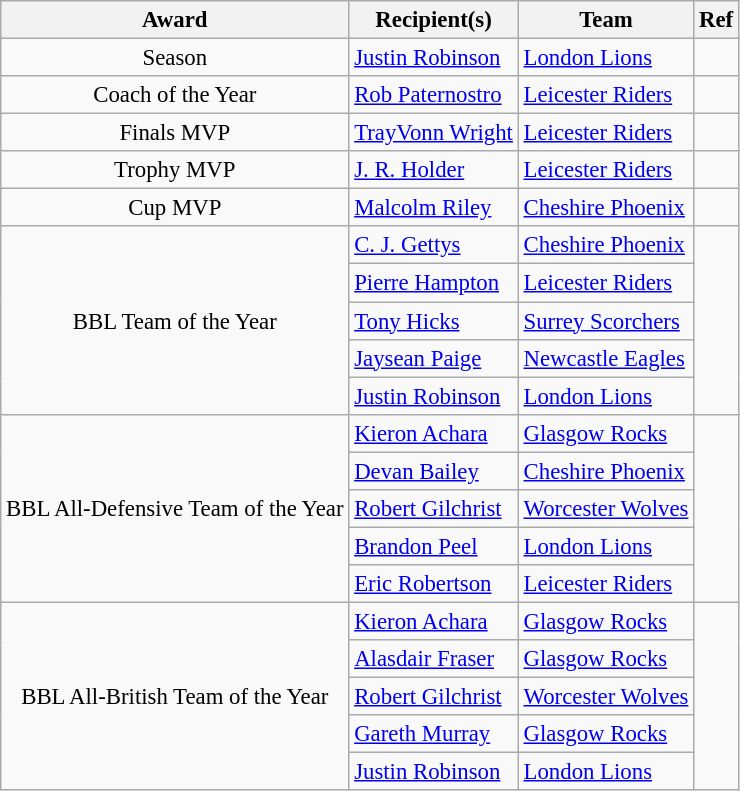<table class="wikitable" style="font-size:95%">
<tr>
<th>Award</th>
<th>Recipient(s)</th>
<th>Team</th>
<th>Ref</th>
</tr>
<tr>
<td style="text-align:center">Season </td>
<td> <a href='#'>Justin Robinson</a></td>
<td><a href='#'>London Lions</a></td>
<td></td>
</tr>
<tr>
<td style="text-align:center">Coach of the Year</td>
<td> <a href='#'>Rob Paternostro</a></td>
<td><a href='#'>Leicester Riders</a></td>
<td></td>
</tr>
<tr>
<td style="text-align:center">Finals MVP</td>
<td> <a href='#'>TrayVonn Wright</a></td>
<td><a href='#'>Leicester Riders</a></td>
<td></td>
</tr>
<tr>
<td style="text-align:center">Trophy MVP</td>
<td> <a href='#'>J. R. Holder</a></td>
<td><a href='#'>Leicester Riders</a></td>
<td></td>
</tr>
<tr>
<td style="text-align:center">Cup MVP</td>
<td> <a href='#'>Malcolm Riley</a></td>
<td><a href='#'>Cheshire Phoenix</a></td>
<td></td>
</tr>
<tr>
<td style="text-align:center" rowspan=5>BBL Team of the Year</td>
<td> <a href='#'>C. J. Gettys</a></td>
<td><a href='#'>Cheshire Phoenix</a></td>
<td rowspan=5></td>
</tr>
<tr>
<td> <a href='#'>Pierre Hampton</a></td>
<td><a href='#'>Leicester Riders</a></td>
</tr>
<tr>
<td> <a href='#'>Tony Hicks</a></td>
<td><a href='#'>Surrey Scorchers</a></td>
</tr>
<tr>
<td> <a href='#'>Jaysean Paige</a></td>
<td><a href='#'>Newcastle Eagles</a></td>
</tr>
<tr>
<td> <a href='#'>Justin Robinson</a></td>
<td><a href='#'>London Lions</a></td>
</tr>
<tr>
<td style="text-align:center" rowspan=5>BBL All-Defensive Team of the Year</td>
<td> <a href='#'>Kieron Achara</a></td>
<td><a href='#'>Glasgow Rocks</a></td>
<td rowspan=5></td>
</tr>
<tr>
<td> <a href='#'>Devan Bailey</a></td>
<td><a href='#'>Cheshire Phoenix</a></td>
</tr>
<tr>
<td> <a href='#'>Robert Gilchrist</a></td>
<td><a href='#'>Worcester Wolves</a></td>
</tr>
<tr>
<td> <a href='#'>Brandon Peel</a></td>
<td><a href='#'>London Lions</a></td>
</tr>
<tr>
<td> <a href='#'>Eric Robertson</a></td>
<td><a href='#'>Leicester Riders</a></td>
</tr>
<tr>
<td style="text-align:center" rowspan=5>BBL All-British Team of the Year</td>
<td><a href='#'>Kieron Achara</a></td>
<td><a href='#'>Glasgow Rocks</a></td>
<td rowspan=5></td>
</tr>
<tr>
<td><a href='#'>Alasdair Fraser</a></td>
<td><a href='#'>Glasgow Rocks</a></td>
</tr>
<tr>
<td><a href='#'>Robert Gilchrist</a></td>
<td><a href='#'>Worcester Wolves</a></td>
</tr>
<tr>
<td><a href='#'>Gareth Murray</a></td>
<td><a href='#'>Glasgow Rocks</a></td>
</tr>
<tr>
<td><a href='#'>Justin Robinson</a></td>
<td><a href='#'>London Lions</a></td>
</tr>
</table>
